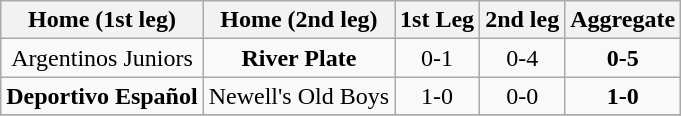<table class="wikitable" style="text-align: center;">
<tr>
<th>Home (1st leg)</th>
<th>Home (2nd leg)</th>
<th>1st Leg</th>
<th>2nd leg</th>
<th>Aggregate</th>
</tr>
<tr>
<td>Argentinos Juniors</td>
<td><strong>River Plate</strong></td>
<td>0-1</td>
<td>0-4</td>
<td><strong>0-5</strong></td>
</tr>
<tr>
<td><strong>Deportivo Español</strong></td>
<td>Newell's Old Boys</td>
<td>1-0</td>
<td>0-0</td>
<td><strong>1-0</strong></td>
</tr>
<tr>
</tr>
</table>
